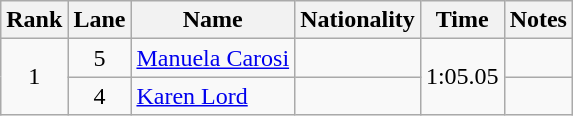<table class="wikitable sortable" style="text-align:center">
<tr>
<th>Rank</th>
<th>Lane</th>
<th>Name</th>
<th>Nationality</th>
<th>Time</th>
<th>Notes</th>
</tr>
<tr>
<td rowspan=2>1</td>
<td>5</td>
<td align=left><a href='#'>Manuela Carosi</a></td>
<td align=left></td>
<td rowspan=2>1:05.05</td>
<td></td>
</tr>
<tr>
<td>4</td>
<td align=left><a href='#'>Karen Lord</a></td>
<td align=left></td>
<td></td>
</tr>
</table>
